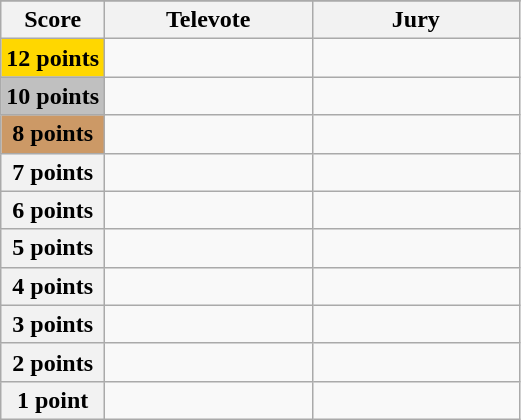<table class="wikitable">
<tr>
</tr>
<tr>
<th scope="col" width="20%">Score</th>
<th scope="col" width="40%">Televote</th>
<th scope="col" width="40%">Jury</th>
</tr>
<tr>
<th scope="row" style="Background:gold">12 points</th>
<td></td>
<td></td>
</tr>
<tr>
<th scope="row" style="background:silver">10 points</th>
<td></td>
<td></td>
</tr>
<tr>
<th scope="row" style="background:#CC9966">8 points</th>
<td></td>
<td></td>
</tr>
<tr>
<th scope="row">7 points</th>
<td></td>
<td></td>
</tr>
<tr>
<th scope="row">6 points</th>
<td></td>
<td></td>
</tr>
<tr>
<th scope="row">5 points</th>
<td></td>
<td></td>
</tr>
<tr>
<th scope="row">4 points</th>
<td></td>
<td></td>
</tr>
<tr>
<th scope="row">3 points</th>
<td></td>
<td></td>
</tr>
<tr>
<th scope="row">2 points</th>
<td></td>
<td></td>
</tr>
<tr>
<th scope="row">1 point</th>
<td></td>
<td></td>
</tr>
</table>
